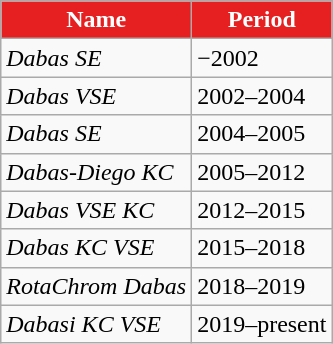<table class="wikitable" style="text-align: left">
<tr>
<th style="color:white; background:#E62020">Name</th>
<th style="color:white; background:#E62020">Period</th>
</tr>
<tr>
<td align=left><em>Dabas SE</em></td>
<td>−2002</td>
</tr>
<tr>
<td align=left><em>Dabas VSE</em></td>
<td>2002–2004</td>
</tr>
<tr>
<td align=left><em>Dabas SE</em></td>
<td>2004–2005</td>
</tr>
<tr>
<td align=left><em>Dabas-Diego KC</em></td>
<td>2005–2012</td>
</tr>
<tr>
<td align=left><em>Dabas VSE KC</em></td>
<td>2012–2015</td>
</tr>
<tr>
<td align=left><em>Dabas KC VSE</em></td>
<td>2015–2018</td>
</tr>
<tr>
<td align=left><em>RotaChrom Dabas</em></td>
<td>2018–2019</td>
</tr>
<tr>
<td align=left><em>Dabasi KC VSE</em></td>
<td>2019–present</td>
</tr>
</table>
